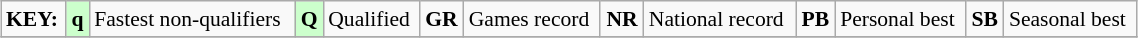<table class="wikitable" style="margin:0.5em auto; font-size:90%;position:relative;" width=60%>
<tr>
<td><strong>KEY:</strong></td>
<td bgcolor=ccffcc align=center><strong>q</strong></td>
<td>Fastest non-qualifiers</td>
<td bgcolor=ccffcc align=center><strong>Q</strong></td>
<td>Qualified</td>
<td align=center><strong>GR</strong></td>
<td>Games record</td>
<td align=center><strong>NR</strong></td>
<td>National record</td>
<td align=center><strong>PB</strong></td>
<td>Personal best</td>
<td align=center><strong>SB</strong></td>
<td>Seasonal best</td>
</tr>
<tr>
</tr>
</table>
